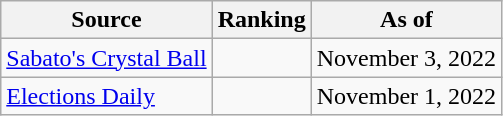<table class="wikitable" style="text-align:center">
<tr>
<th>Source</th>
<th>Ranking</th>
<th>As of</th>
</tr>
<tr>
<td align=left><a href='#'>Sabato's Crystal Ball</a></td>
<td></td>
<td>November 3, 2022</td>
</tr>
<tr>
<td align="left"><a href='#'>Elections Daily</a></td>
<td></td>
<td>November 1, 2022</td>
</tr>
</table>
